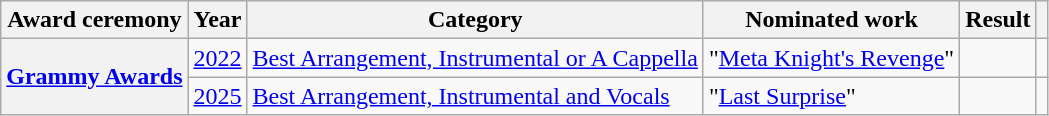<table class="wikitable plain-row-headers">
<tr>
<th scope="col">Award ceremony</th>
<th scope="col">Year</th>
<th scope="col">Category</th>
<th scope="col">Nominated work</th>
<th scope="col">Result</th>
<th scope="col"></th>
</tr>
<tr>
<th scope="row" rowspan="2"><a href='#'>Grammy Awards</a></th>
<td align="center"><a href='#'>2022</a></td>
<td><a href='#'>Best Arrangement, Instrumental or A Cappella</a></td>
<td>"<a href='#'>Meta Knight's Revenge</a>"</td>
<td></td>
<td align="center"></td>
</tr>
<tr>
<td align="center"><a href='#'>2025</a></td>
<td><a href='#'>Best Arrangement, Instrumental and Vocals</a></td>
<td>"<a href='#'>Last Surprise</a>"</td>
<td></td>
<td align="center"></td>
</tr>
</table>
